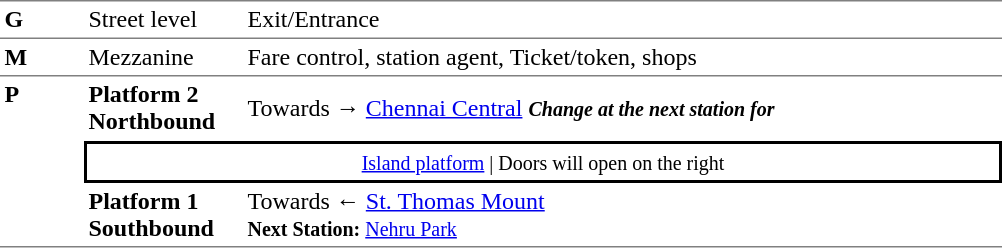<table table border=0 cellspacing=0 cellpadding=3>
<tr>
<td style="border-top:solid 1px gray;border-bottom:solid 1px gray;" width=50 valign=top><strong>G</strong></td>
<td style="border-top:solid 1px gray;border-bottom:solid 1px gray;" width=100 valign=top>Street level</td>
<td style="border-top:solid 1px gray;border-bottom:solid 1px gray;" width=390 valign=top>Exit/Entrance</td>
</tr>
<tr>
<td style="border-bottom:solid 1px gray;"><strong>M</strong></td>
<td style="border-bottom:solid 1px gray;">Mezzanine</td>
<td style="border-bottom:solid 1px gray;">Fare control, station agent, Ticket/token, shops</td>
</tr>
<tr>
<td style="border-bottom:solid 1px gray;" width=50 rowspan=3 valign=top><strong>P</strong></td>
<td style="border-bottom:solid 1px white;" width=100><span><strong>Platform 2</strong><br><strong>Northbound</strong></span></td>
<td style="border-bottom:solid 1px white;" width=500>Towards → <a href='#'>Chennai Central</a> <small><strong><em>Change at the next station for </em></strong></small></td>
</tr>
<tr>
<td style="border-top:solid 2px black;border-right:solid 2px black;border-left:solid 2px black;border-bottom:solid 2px black;text-align:center;" colspan=2><small><a href='#'>Island platform</a> | Doors will open on the right </small></td>
</tr>
<tr>
<td style="border-bottom:solid 1px gray;" width=100><span><strong>Platform 1</strong><br><strong>Southbound</strong></span></td>
<td style="border-bottom:solid 1px gray;" width="500">Towards ← <a href='#'>St. Thomas Mount</a><br><small><strong>Next Station:</strong> <a href='#'>Nehru Park</a></small></td>
</tr>
</table>
